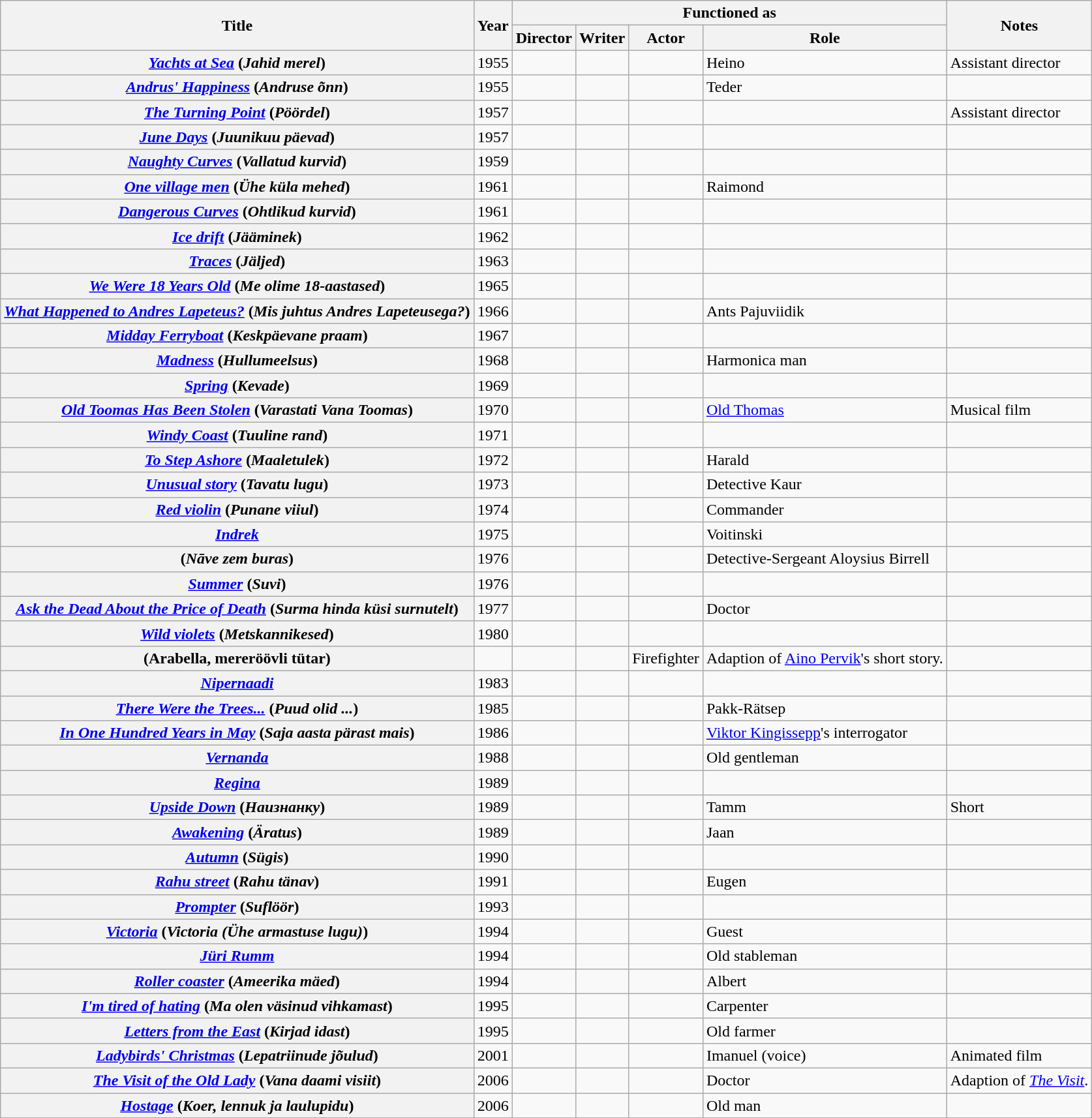<table class="wikitable sortable plainrowheaders" style="margin-right: 0;">
<tr>
<th rowspan="2" scope="col">Title</th>
<th rowspan="2" scope="col">Year</th>
<th colspan="4" scope="col">Functioned as</th>
<th rowspan="2" scope="col" class="unsortable">Notes</th>
</tr>
<tr>
<th scope="col">Director</th>
<th scope="col">Writer</th>
<th scope="col">Actor</th>
<th scope="col">Role</th>
</tr>
<tr>
<th scope="row"><em><a href='#'>Yachts at Sea</a></em> (<em>Jahid merel</em>)</th>
<td>1955</td>
<td></td>
<td></td>
<td></td>
<td>Heino</td>
<td>Assistant director</td>
</tr>
<tr>
<th scope="row"><em><a href='#'>Andrus' Happiness</a></em> (<em>Andruse õnn</em>)</th>
<td>1955</td>
<td></td>
<td></td>
<td></td>
<td>Teder</td>
<td></td>
</tr>
<tr>
<th scope="row"><em><a href='#'>The Turning Point</a></em> (<em>Pöördel</em>)</th>
<td>1957</td>
<td></td>
<td></td>
<td></td>
<td></td>
<td>Assistant director</td>
</tr>
<tr>
<th scope="row"><em><a href='#'>June Days</a></em> (<em>Juunikuu päevad</em>)</th>
<td>1957</td>
<td></td>
<td></td>
<td></td>
<td></td>
<td></td>
</tr>
<tr>
<th scope="row"><em><a href='#'>Naughty Curves</a></em> (<em>Vallatud kurvid</em>)</th>
<td>1959</td>
<td></td>
<td></td>
<td></td>
<td></td>
<td></td>
</tr>
<tr>
<th scope="row"><em><a href='#'>One village men</a></em> (<em>Ühe küla mehed</em>)</th>
<td>1961</td>
<td></td>
<td></td>
<td></td>
<td>Raimond</td>
<td></td>
</tr>
<tr>
<th scope="row"><em><a href='#'>Dangerous Curves</a></em> (<em>Ohtlikud kurvid</em>)</th>
<td>1961</td>
<td></td>
<td></td>
<td></td>
<td></td>
<td></td>
</tr>
<tr>
<th scope="row"><em><a href='#'>Ice drift</a></em> (<em>Jääminek</em>)</th>
<td>1962</td>
<td></td>
<td></td>
<td></td>
<td></td>
<td></td>
</tr>
<tr>
<th scope="row"><em><a href='#'>Traces</a></em> (<em>Jäljed</em>)</th>
<td>1963</td>
<td></td>
<td></td>
<td></td>
<td></td>
<td></td>
</tr>
<tr>
<th scope="row"><em><a href='#'>We Were 18 Years Old</a></em> (<em>Me olime 18-aastased</em>)</th>
<td>1965</td>
<td></td>
<td></td>
<td></td>
<td></td>
<td></td>
</tr>
<tr>
<th scope="row"><em><a href='#'>What Happened to Andres Lapeteus?</a></em> (<em>Mis juhtus Andres Lapeteusega?</em>)</th>
<td>1966</td>
<td></td>
<td></td>
<td></td>
<td>Ants Pajuviidik</td>
<td></td>
</tr>
<tr>
<th scope="row"><em><a href='#'>Midday Ferryboat</a></em> (<em>Keskpäevane praam</em>)</th>
<td>1967</td>
<td></td>
<td></td>
<td></td>
<td></td>
<td></td>
</tr>
<tr>
<th scope="row"><em><a href='#'>Madness</a></em> (<em>Hullumeelsus</em>)</th>
<td>1968</td>
<td></td>
<td></td>
<td></td>
<td>Harmonica man</td>
<td></td>
</tr>
<tr>
<th scope="row"><em><a href='#'>Spring</a></em> (<em>Kevade</em>)</th>
<td>1969</td>
<td></td>
<td></td>
<td></td>
<td></td>
<td></td>
</tr>
<tr>
<th scope="row"><em><a href='#'>Old Toomas Has Been Stolen</a></em> (<em>Varastati Vana Toomas</em>)</th>
<td>1970</td>
<td></td>
<td></td>
<td></td>
<td><a href='#'>Old Thomas</a></td>
<td>Musical film</td>
</tr>
<tr>
<th scope="row"><em><a href='#'>Windy Coast</a></em> (<em>Tuuline rand</em>)</th>
<td>1971</td>
<td></td>
<td></td>
<td></td>
<td></td>
<td></td>
</tr>
<tr>
<th scope="row"><em><a href='#'>To Step Ashore</a></em> (<em>Maaletulek</em>)</th>
<td>1972</td>
<td></td>
<td></td>
<td></td>
<td>Harald</td>
<td></td>
</tr>
<tr>
<th scope="row"><em><a href='#'>Unusual story</a></em> (<em>Tavatu lugu</em>)</th>
<td>1973</td>
<td></td>
<td></td>
<td></td>
<td>Detective Kaur</td>
<td></td>
</tr>
<tr>
<th scope="row"><em><a href='#'>Red violin</a></em> (<em>Punane viiul</em>)</th>
<td>1974</td>
<td></td>
<td></td>
<td></td>
<td>Commander</td>
<td></td>
</tr>
<tr>
<th scope="row"><em><a href='#'>Indrek</a></em></th>
<td>1975</td>
<td></td>
<td></td>
<td></td>
<td>Voitinski</td>
<td></td>
</tr>
<tr>
<th scope="row"><em></em> (<em>Nāve zem buras</em>)</th>
<td>1976</td>
<td></td>
<td></td>
<td></td>
<td>Detective-Sergeant Aloysius Birrell</td>
<td></td>
</tr>
<tr>
<th scope="row"><em><a href='#'>Summer</a></em> (<em>Suvi</em>)</th>
<td>1976</td>
<td></td>
<td></td>
<td></td>
<td></td>
<td></td>
</tr>
<tr>
<th scope="row"><em><a href='#'>Ask the Dead About the Price of Death</a></em> (<em>Surma hinda küsi surnutelt</em>)</th>
<td>1977</td>
<td></td>
<td></td>
<td></td>
<td>Doctor</td>
<td></td>
</tr>
<tr>
<th scope="row"><em><a href='#'>Wild violets</a></em> (<em>Metskannikesed</em>)</th>
<td>1980</td>
<td></td>
<td></td>
<td></td>
<td></td>
<td></td>
</tr>
<tr>
<th scope="row"><em></em> (Arabella, mereröövli tütar)</th>
<td></td>
<td></td>
<td></td>
<td>Firefighter</td>
<td>Adaption of <a href='#'>Aino Pervik</a>'s short story.</td>
</tr>
<tr>
<th scope="row"><em><a href='#'>Nipernaadi</a></em></th>
<td>1983</td>
<td></td>
<td></td>
<td></td>
<td></td>
<td></td>
</tr>
<tr>
<th scope="row"><em><a href='#'>There Were the Trees...</a></em> (<em>Puud olid ...</em>)</th>
<td>1985</td>
<td></td>
<td></td>
<td></td>
<td>Pakk-Rätsep</td>
<td></td>
</tr>
<tr>
<th scope="row"><em><a href='#'>In One Hundred Years in May</a></em> (<em>Saja aasta pärast mais</em>)</th>
<td>1986</td>
<td></td>
<td></td>
<td></td>
<td><a href='#'>Viktor Kingissepp</a>'s interrogator</td>
<td></td>
</tr>
<tr>
<th scope="row"><em><a href='#'>Vernanda</a></em></th>
<td>1988</td>
<td></td>
<td></td>
<td></td>
<td>Old gentleman</td>
<td></td>
</tr>
<tr>
<th scope="row"><em><a href='#'>Regina</a></em></th>
<td>1989</td>
<td></td>
<td></td>
<td></td>
<td></td>
<td></td>
</tr>
<tr>
<th scope="row"><em><a href='#'>Upside Down</a></em> (<em>Наизнанку</em>)</th>
<td>1989</td>
<td></td>
<td></td>
<td></td>
<td>Tamm</td>
<td>Short</td>
</tr>
<tr>
<th scope="row"><em><a href='#'>Awakening</a></em> (<em>Äratus</em>)</th>
<td>1989</td>
<td></td>
<td></td>
<td></td>
<td>Jaan</td>
<td></td>
</tr>
<tr>
<th scope="row"><em><a href='#'>Autumn</a></em> (<em>Sügis</em>)</th>
<td>1990</td>
<td></td>
<td></td>
<td></td>
<td></td>
<td></td>
</tr>
<tr>
<th scope="row"><em><a href='#'>Rahu street</a></em> (<em>Rahu tänav</em>)</th>
<td>1991</td>
<td></td>
<td></td>
<td></td>
<td>Eugen</td>
<td></td>
</tr>
<tr>
<th scope="row"><em><a href='#'>Prompter</a></em> (<em>Suflöör</em>)</th>
<td>1993</td>
<td></td>
<td></td>
<td></td>
<td></td>
<td></td>
</tr>
<tr>
<th scope="row"><em><a href='#'>Victoria</a></em> (<em>Victoria (Ühe armastuse lugu)</em>)</th>
<td>1994</td>
<td></td>
<td></td>
<td></td>
<td>Guest</td>
<td></td>
</tr>
<tr>
<th scope="row"><em><a href='#'>Jüri Rumm</a></em></th>
<td>1994</td>
<td></td>
<td></td>
<td></td>
<td>Old stableman</td>
<td></td>
</tr>
<tr>
<th scope="row"><em><a href='#'>Roller coaster</a></em> (<em>Ameerika mäed</em>)</th>
<td>1994</td>
<td></td>
<td></td>
<td></td>
<td>Albert</td>
<td></td>
</tr>
<tr>
<th scope="row"><em><a href='#'>I'm tired of hating</a></em> (<em>Ma olen väsinud vihkamast</em>)</th>
<td>1995</td>
<td></td>
<td></td>
<td></td>
<td>Carpenter</td>
<td></td>
</tr>
<tr>
<th scope="row"><em><a href='#'>Letters from the East</a></em> (<em>Kirjad idast</em>)</th>
<td>1995</td>
<td></td>
<td></td>
<td></td>
<td>Old farmer</td>
<td></td>
</tr>
<tr>
<th scope="row"><em><a href='#'>Ladybirds' Christmas</a></em> (<em>Lepatriinude jõulud</em>)</th>
<td>2001</td>
<td></td>
<td></td>
<td></td>
<td>Imanuel (voice)</td>
<td>Animated film</td>
</tr>
<tr>
<th scope="row"><em><a href='#'>The Visit of the Old Lady</a></em> (<em>Vana daami visiit</em>)</th>
<td>2006</td>
<td></td>
<td></td>
<td></td>
<td>Doctor</td>
<td>Adaption of <em><a href='#'>The Visit</a></em>.</td>
</tr>
<tr>
<th scope="row"><em><a href='#'>Hostage</a></em> (<em>Koer, lennuk ja laulupidu</em>)</th>
<td>2006</td>
<td></td>
<td></td>
<td></td>
<td>Old man</td>
<td></td>
</tr>
</table>
